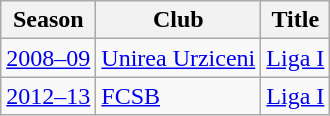<table class="wikitable">
<tr>
<th>Season</th>
<th>Club</th>
<th>Title</th>
</tr>
<tr>
<td><a href='#'>2008–09</a></td>
<td><a href='#'>Unirea Urziceni</a></td>
<td><a href='#'>Liga I</a></td>
</tr>
<tr>
<td><a href='#'>2012–13</a></td>
<td><a href='#'>FCSB</a></td>
<td><a href='#'>Liga I</a></td>
</tr>
</table>
